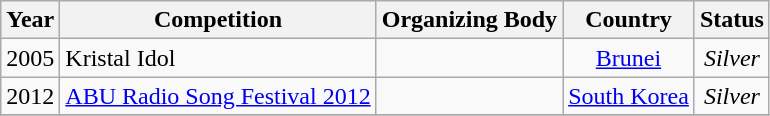<table class="wikitable">
<tr>
<th>Year</th>
<th>Competition</th>
<th>Organizing Body</th>
<th>Country</th>
<th>Status</th>
</tr>
<tr>
<td rowspan="1">2005</td>
<td>Kristal Idol</td>
<td></td>
<td align="center"><a href='#'>Brunei</a></td>
<td align="center"><em>Silver</em></td>
</tr>
<tr>
<td rowspan="1">2012</td>
<td><a href='#'>ABU Radio Song Festival 2012</a></td>
<td></td>
<td align="center"><a href='#'>South Korea</a></td>
<td align="center"><em>Silver</em></td>
</tr>
<tr>
</tr>
</table>
